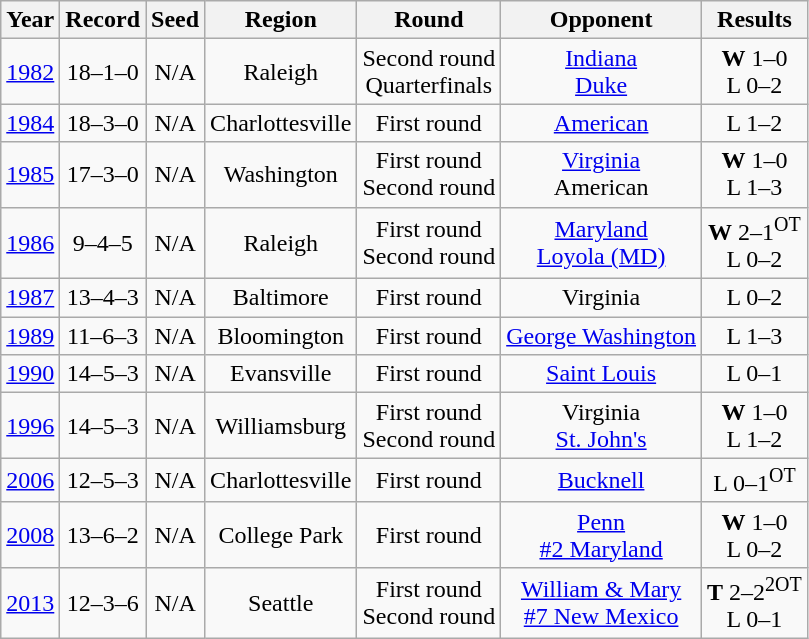<table class="wikitable">
<tr align="center">
<th style= >Year</th>
<th style= >Record</th>
<th style= >Seed</th>
<th style= >Region</th>
<th style= >Round</th>
<th style= >Opponent</th>
<th style= >Results</th>
</tr>
<tr align="center">
<td><a href='#'>1982</a></td>
<td>18–1–0</td>
<td>N/A</td>
<td>Raleigh</td>
<td>Second round<br>Quarterfinals</td>
<td><a href='#'>Indiana</a><br><a href='#'>Duke</a></td>
<td><strong>W</strong> 1–0<br>L 0–2</td>
</tr>
<tr align="center">
<td><a href='#'>1984</a></td>
<td>18–3–0</td>
<td>N/A</td>
<td>Charlottesville</td>
<td>First round</td>
<td><a href='#'>American</a></td>
<td>L 1–2</td>
</tr>
<tr align="center">
<td><a href='#'>1985</a></td>
<td>17–3–0</td>
<td>N/A</td>
<td>Washington</td>
<td>First round<br>Second round</td>
<td><a href='#'>Virginia</a><br>American</td>
<td><strong>W</strong> 1–0<br>L 1–3</td>
</tr>
<tr align="center">
<td><a href='#'>1986</a></td>
<td>9–4–5</td>
<td>N/A</td>
<td>Raleigh</td>
<td>First round<br>Second round</td>
<td><a href='#'>Maryland</a><br><a href='#'>Loyola (MD)</a></td>
<td><strong>W</strong> 2–1<sup>OT</sup><br>L 0–2</td>
</tr>
<tr align="center">
<td><a href='#'>1987</a></td>
<td>13–4–3</td>
<td>N/A</td>
<td>Baltimore</td>
<td>First round</td>
<td>Virginia</td>
<td>L 0–2</td>
</tr>
<tr align="center">
<td><a href='#'>1989</a></td>
<td>11–6–3</td>
<td>N/A</td>
<td>Bloomington</td>
<td>First round</td>
<td><a href='#'>George Washington</a></td>
<td>L 1–3</td>
</tr>
<tr align="center">
<td><a href='#'>1990</a></td>
<td>14–5–3</td>
<td>N/A</td>
<td>Evansville</td>
<td>First round</td>
<td><a href='#'>Saint Louis</a></td>
<td>L 0–1</td>
</tr>
<tr align="center">
<td><a href='#'>1996</a></td>
<td>14–5–3</td>
<td>N/A</td>
<td>Williamsburg</td>
<td>First round<br>Second round</td>
<td>Virginia<br><a href='#'>St. John's</a></td>
<td><strong>W</strong> 1–0<br>L 1–2</td>
</tr>
<tr align="center">
<td><a href='#'>2006</a></td>
<td>12–5–3</td>
<td>N/A</td>
<td>Charlottesville</td>
<td>First round</td>
<td><a href='#'>Bucknell</a></td>
<td>L 0–1<sup>OT</sup></td>
</tr>
<tr align="center">
<td><a href='#'>2008</a></td>
<td>13–6–2</td>
<td>N/A</td>
<td>College Park</td>
<td>First round</td>
<td><a href='#'>Penn</a><br><a href='#'>#2 Maryland</a></td>
<td><strong>W</strong> 1–0<br>L 0–2</td>
</tr>
<tr align="center">
<td><a href='#'>2013</a></td>
<td>12–3–6</td>
<td>N/A</td>
<td>Seattle</td>
<td>First round<br>Second round</td>
<td><a href='#'>William & Mary</a><br><a href='#'>#7 New Mexico</a></td>
<td><strong>T</strong> 2–2<sup>2OT</sup> <br>L 0–1</td>
</tr>
</table>
